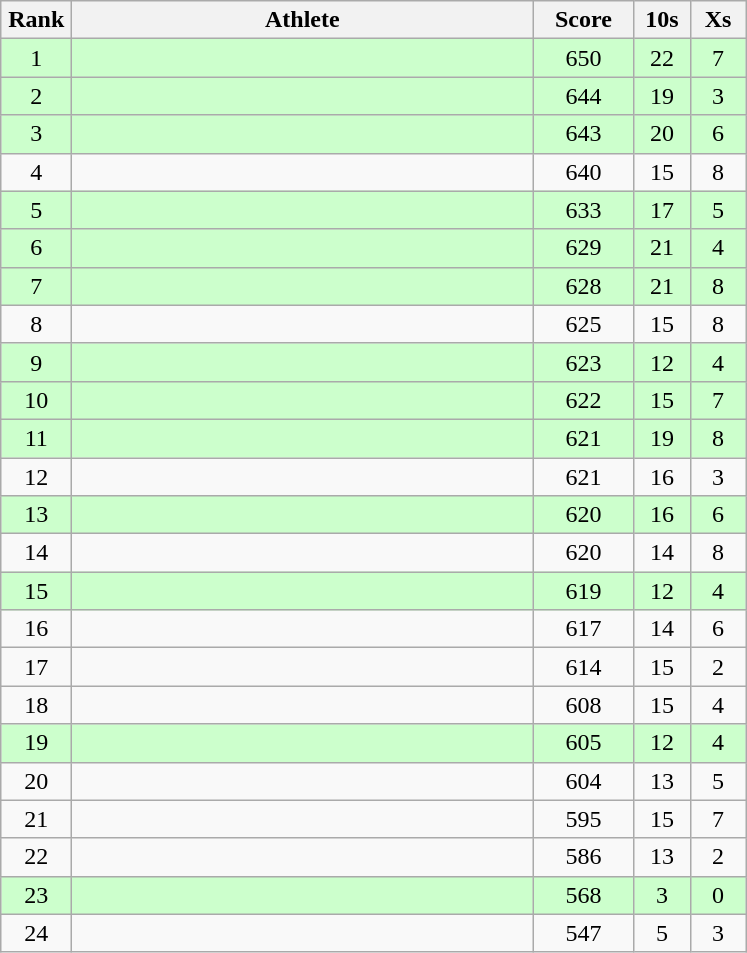<table class=wikitable style="text-align:center">
<tr>
<th width=40>Rank</th>
<th width=300>Athlete</th>
<th width=60>Score</th>
<th width=30>10s</th>
<th width=30>Xs</th>
</tr>
<tr bgcolor=ccffcc>
<td>1</td>
<td align=left></td>
<td>650</td>
<td>22</td>
<td>7</td>
</tr>
<tr bgcolor=ccffcc>
<td>2</td>
<td align=left></td>
<td>644</td>
<td>19</td>
<td>3</td>
</tr>
<tr bgcolor=ccffcc>
<td>3</td>
<td align=left></td>
<td>643</td>
<td>20</td>
<td>6</td>
</tr>
<tr>
<td>4</td>
<td align=left></td>
<td>640</td>
<td>15</td>
<td>8</td>
</tr>
<tr bgcolor=ccffcc>
<td>5</td>
<td align=left></td>
<td>633</td>
<td>17</td>
<td>5</td>
</tr>
<tr bgcolor=ccffcc>
<td>6</td>
<td align=left></td>
<td>629</td>
<td>21</td>
<td>4</td>
</tr>
<tr bgcolor=ccffcc>
<td>7</td>
<td align=left></td>
<td>628</td>
<td>21</td>
<td>8</td>
</tr>
<tr>
<td>8</td>
<td align=left></td>
<td>625</td>
<td>15</td>
<td>8</td>
</tr>
<tr bgcolor=ccffcc>
<td>9</td>
<td align=left></td>
<td>623</td>
<td>12</td>
<td>4</td>
</tr>
<tr bgcolor=ccffcc>
<td>10</td>
<td align=left></td>
<td>622</td>
<td>15</td>
<td>7</td>
</tr>
<tr bgcolor=ccffcc>
<td>11</td>
<td align=left></td>
<td>621</td>
<td>19</td>
<td>8</td>
</tr>
<tr>
<td>12</td>
<td align=left></td>
<td>621</td>
<td>16</td>
<td>3</td>
</tr>
<tr bgcolor=ccffcc>
<td>13</td>
<td align=left></td>
<td>620</td>
<td>16</td>
<td>6</td>
</tr>
<tr>
<td>14</td>
<td align=left></td>
<td>620</td>
<td>14</td>
<td>8</td>
</tr>
<tr bgcolor=ccffcc>
<td>15</td>
<td align=left></td>
<td>619</td>
<td>12</td>
<td>4</td>
</tr>
<tr>
<td>16</td>
<td align=left></td>
<td>617</td>
<td>14</td>
<td>6</td>
</tr>
<tr>
<td>17</td>
<td align=left></td>
<td>614</td>
<td>15</td>
<td>2</td>
</tr>
<tr>
<td>18</td>
<td align=left></td>
<td>608</td>
<td>15</td>
<td>4</td>
</tr>
<tr bgcolor=ccffcc>
<td>19</td>
<td align=left></td>
<td>605</td>
<td>12</td>
<td>4</td>
</tr>
<tr>
<td>20</td>
<td align=left></td>
<td>604</td>
<td>13</td>
<td>5</td>
</tr>
<tr>
<td>21</td>
<td align=left></td>
<td>595</td>
<td>15</td>
<td>7</td>
</tr>
<tr>
<td>22</td>
<td align=left></td>
<td>586</td>
<td>13</td>
<td>2</td>
</tr>
<tr bgcolor=ccffcc>
<td>23</td>
<td align=left></td>
<td>568</td>
<td>3</td>
<td>0</td>
</tr>
<tr>
<td>24</td>
<td align=left></td>
<td>547</td>
<td>5</td>
<td>3</td>
</tr>
</table>
